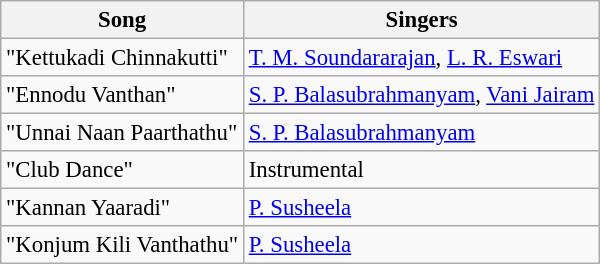<table class="wikitable" style="font-size:95%;">
<tr>
<th>Song</th>
<th>Singers</th>
</tr>
<tr>
<td>"Kettukadi Chinnakutti"</td>
<td><a href='#'>T. M. Soundararajan</a>, <a href='#'>L. R. Eswari</a></td>
</tr>
<tr>
<td>"Ennodu Vanthan"</td>
<td><a href='#'>S. P. Balasubrahmanyam</a>, <a href='#'>Vani Jairam</a></td>
</tr>
<tr>
<td>"Unnai Naan Paarthathu"</td>
<td><a href='#'>S. P. Balasubrahmanyam</a></td>
</tr>
<tr>
<td>"Club Dance"</td>
<td>Instrumental</td>
</tr>
<tr>
<td>"Kannan Yaaradi"</td>
<td><a href='#'>P. Susheela</a></td>
</tr>
<tr>
<td>"Konjum Kili Vanthathu"</td>
<td><a href='#'>P. Susheela</a></td>
</tr>
</table>
